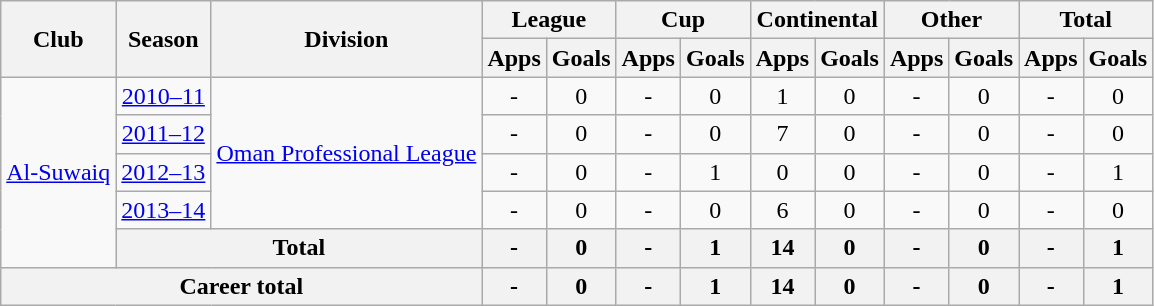<table class="wikitable" style="text-align: center;">
<tr>
<th rowspan="2">Club</th>
<th rowspan="2">Season</th>
<th rowspan="2">Division</th>
<th colspan="2">League</th>
<th colspan="2">Cup</th>
<th colspan="2">Continental</th>
<th colspan="2">Other</th>
<th colspan="2">Total</th>
</tr>
<tr>
<th>Apps</th>
<th>Goals</th>
<th>Apps</th>
<th>Goals</th>
<th>Apps</th>
<th>Goals</th>
<th>Apps</th>
<th>Goals</th>
<th>Apps</th>
<th>Goals</th>
</tr>
<tr>
<td rowspan="5"><a href='#'>Al-Suwaiq</a></td>
<td><a href='#'>2010–11</a></td>
<td rowspan="4"><a href='#'>Oman Professional League</a></td>
<td>-</td>
<td>0</td>
<td>-</td>
<td>0</td>
<td>1</td>
<td>0</td>
<td>-</td>
<td>0</td>
<td>-</td>
<td>0</td>
</tr>
<tr>
<td><a href='#'>2011–12</a></td>
<td>-</td>
<td>0</td>
<td>-</td>
<td>0</td>
<td>7</td>
<td>0</td>
<td>-</td>
<td>0</td>
<td>-</td>
<td>0</td>
</tr>
<tr>
<td><a href='#'>2012–13</a></td>
<td>-</td>
<td>0</td>
<td>-</td>
<td>1</td>
<td>0</td>
<td>0</td>
<td>-</td>
<td>0</td>
<td>-</td>
<td>1</td>
</tr>
<tr>
<td><a href='#'>2013–14</a></td>
<td>-</td>
<td>0</td>
<td>-</td>
<td>0</td>
<td>6</td>
<td>0</td>
<td>-</td>
<td>0</td>
<td>-</td>
<td>0</td>
</tr>
<tr>
<th colspan="2">Total</th>
<th>-</th>
<th>0</th>
<th>-</th>
<th>1</th>
<th>14</th>
<th>0</th>
<th>-</th>
<th>0</th>
<th>-</th>
<th>1</th>
</tr>
<tr>
<th colspan="3">Career total</th>
<th>-</th>
<th>0</th>
<th>-</th>
<th>1</th>
<th>14</th>
<th>0</th>
<th>-</th>
<th>0</th>
<th>-</th>
<th>1</th>
</tr>
</table>
